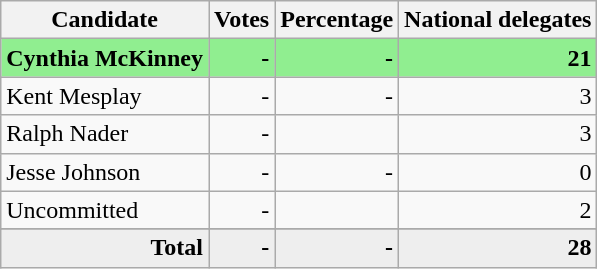<table class="wikitable" style=" text-align:right;">
<tr>
<th>Candidate</th>
<th>Votes</th>
<th>Percentage</th>
<th>National delegates</th>
</tr>
<tr style="background:lightgreen;">
<td style="text-align:left;"><strong>Cynthia McKinney</strong></td>
<td><strong>-</strong></td>
<td><strong>-</strong></td>
<td><strong>21</strong></td>
</tr>
<tr>
<td style="text-align:left;">Kent Mesplay</td>
<td>-</td>
<td>-</td>
<td>3</td>
</tr>
<tr>
<td style="text-align:left;">Ralph Nader</td>
<td>-</td>
<td></td>
<td>3</td>
</tr>
<tr>
<td style="text-align:left;">Jesse Johnson</td>
<td>-</td>
<td>-</td>
<td>0</td>
</tr>
<tr>
<td style="text-align:left;">Uncommitted</td>
<td>-</td>
<td></td>
<td>2</td>
</tr>
<tr>
</tr>
<tr style="background:#eee;">
<td style="margin-right:0.50px"><strong>Total</strong></td>
<td style="margin-right:0.50px"><strong>-</strong></td>
<td style="margin-right:0.50px"><strong>-</strong></td>
<td style="margin-right:0.50px"><strong>28</strong></td>
</tr>
</table>
